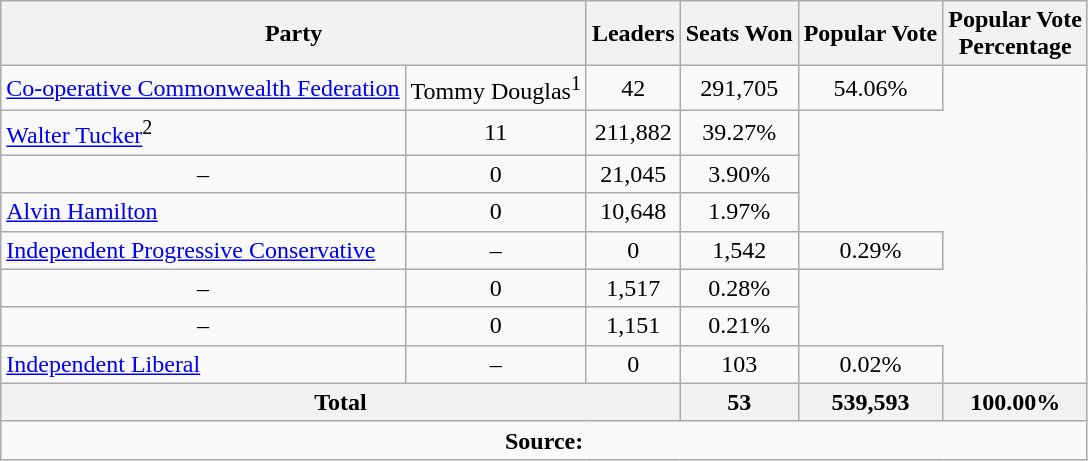<table class="wikitable">
<tr>
<th colspan="2">Party</th>
<th>Leaders</th>
<th>Seats Won</th>
<th>Popular Vote</th>
<th>Popular Vote<br>Percentage</th>
</tr>
<tr>
<td><a href='#'>Co-operative Commonwealth Federation</a></td>
<td>Tommy Douglas<sup>1</sup></td>
<td align=center>42</td>
<td align=center>291,705</td>
<td align=center>54.06%</td>
</tr>
<tr>
<td><a href='#'>Walter Tucker</a><sup>2</sup></td>
<td align=center>11</td>
<td align=center>211,882</td>
<td align=center>39.27%</td>
</tr>
<tr>
<td align=center>–</td>
<td align=center>0</td>
<td align=center>21,045</td>
<td align=center>3.90%</td>
</tr>
<tr>
<td><a href='#'>Alvin Hamilton</a></td>
<td align=center>0</td>
<td align=center>10,648</td>
<td align=center>1.97%</td>
</tr>
<tr>
<td><a href='#'>Independent Progressive Conservative</a></td>
<td align=center>–</td>
<td align=center>0</td>
<td align=center>1,542</td>
<td align=center>0.29%</td>
</tr>
<tr>
<td align=center>–</td>
<td align=center>0</td>
<td align=center>1,517</td>
<td align=center>0.28%</td>
</tr>
<tr>
<td align=center>–</td>
<td align=center>0</td>
<td align=center>1,151</td>
<td align=center>0.21%</td>
</tr>
<tr>
<td><a href='#'>Independent Liberal</a></td>
<td align=center>–</td>
<td align=center>0</td>
<td align=center>103</td>
<td align=center>0.02%</td>
</tr>
<tr>
<th colspan=3>Total</th>
<th>53</th>
<th>539,593</th>
<th>100.00%</th>
</tr>
<tr>
<td align="center" colspan=6><strong>Source:</strong> </td>
</tr>
</table>
